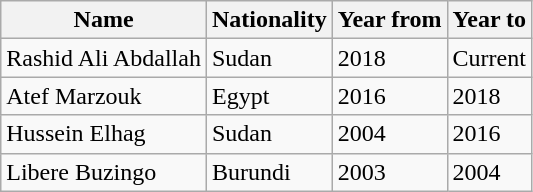<table class="wikitable">
<tr>
<th>Name</th>
<th>Nationality</th>
<th>Year from</th>
<th>Year to</th>
</tr>
<tr>
<td>Rashid Ali Abdallah</td>
<td>Sudan</td>
<td>2018</td>
<td>Current</td>
</tr>
<tr>
<td>Atef  Marzouk</td>
<td>Egypt</td>
<td>2016</td>
<td>2018</td>
</tr>
<tr>
<td>Hussein Elhag</td>
<td>Sudan</td>
<td>2004</td>
<td>2016</td>
</tr>
<tr>
<td>Libere Buzingo</td>
<td>Burundi</td>
<td>2003</td>
<td>2004</td>
</tr>
</table>
